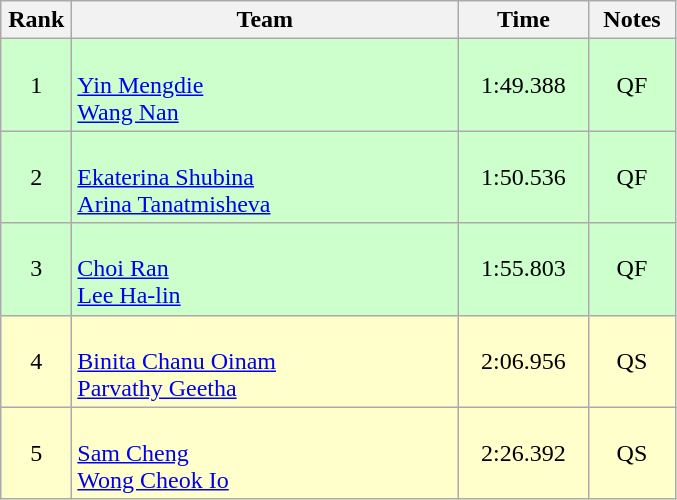<table class=wikitable style="text-align:center">
<tr>
<th width=40>Rank</th>
<th width=250>Team</th>
<th width=80>Time</th>
<th width=50>Notes</th>
</tr>
<tr bgcolor="ccffcc">
<td>1</td>
<td align=left><br><a href='#'>Yin Mengdie</a><br><a href='#'>Wang Nan</a></td>
<td>1:49.388</td>
<td>QF</td>
</tr>
<tr bgcolor="ccffcc">
<td>2</td>
<td align=left><br><a href='#'>Ekaterina Shubina</a><br><a href='#'>Arina Tanatmisheva</a></td>
<td>1:50.536</td>
<td>QF</td>
</tr>
<tr bgcolor="ccffcc">
<td>3</td>
<td align=left><br><a href='#'>Choi Ran</a><br><a href='#'>Lee Ha-lin</a></td>
<td>1:55.803</td>
<td>QF</td>
</tr>
<tr bgcolor="ffffcc">
<td>4</td>
<td align=left><br><a href='#'>Binita Chanu Oinam</a><br><a href='#'>Parvathy Geetha</a></td>
<td>2:06.956</td>
<td>QS</td>
</tr>
<tr bgcolor="#ffffcc">
<td>5</td>
<td align=left><br><a href='#'>Sam Cheng</a><br><a href='#'>Wong Cheok Io</a></td>
<td>2:26.392</td>
<td>QS</td>
</tr>
</table>
